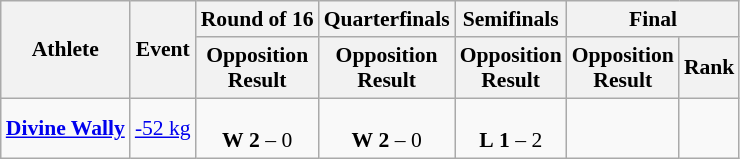<table class="wikitable" border="1" style="font-size:90%">
<tr>
<th rowspan=2>Athlete</th>
<th rowspan=2>Event</th>
<th>Round of 16</th>
<th>Quarterfinals</th>
<th>Semifinals</th>
<th colspan=2>Final</th>
</tr>
<tr>
<th>Opposition<br>Result</th>
<th>Opposition<br>Result</th>
<th>Opposition<br>Result</th>
<th>Opposition<br>Result</th>
<th>Rank</th>
</tr>
<tr>
<td><strong><a href='#'>Divine Wally</a></strong></td>
<td><a href='#'>-52 kg</a></td>
<td align=center> <br> <strong>W</strong> <strong>2</strong> – 0</td>
<td align=center> <br> <strong>W</strong> <strong>2</strong> – 0</td>
<td align=center> <br> <strong>L</strong> <strong>1</strong> – 2</td>
<td></td>
<td align=center></td>
</tr>
</table>
